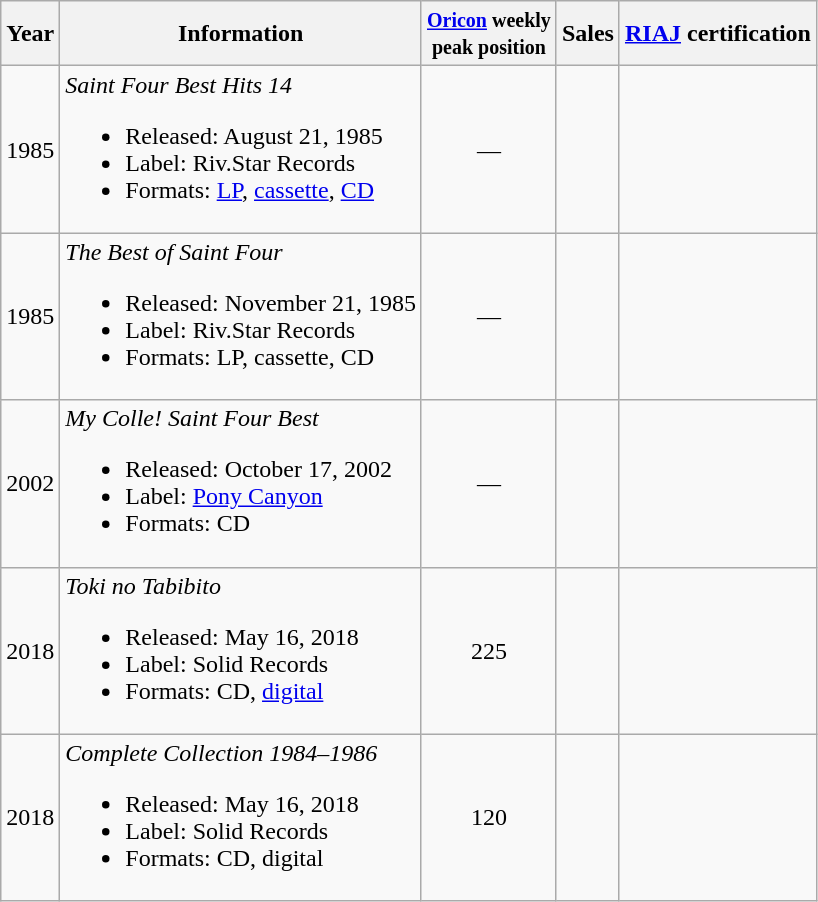<table class="wikitable">
<tr>
<th>Year</th>
<th>Information</th>
<th><small><a href='#'>Oricon</a> weekly<br>peak position</small></th>
<th>Sales<br></th>
<th><a href='#'>RIAJ</a> certification</th>
</tr>
<tr>
<td>1985</td>
<td><em>Saint Four Best Hits 14</em><br><ul><li>Released: August 21, 1985</li><li>Label: Riv.Star Records</li><li>Formats: <a href='#'>LP</a>, <a href='#'>cassette</a>, <a href='#'>CD</a></li></ul></td>
<td style="text-align:center;">—</td>
<td align="left"></td>
<td align="left"></td>
</tr>
<tr>
<td>1985</td>
<td><em>The Best of Saint Four</em><br><ul><li>Released: November 21, 1985</li><li>Label: Riv.Star Records</li><li>Formats: LP, cassette, CD</li></ul></td>
<td style="text-align:center;">—</td>
<td align="left"></td>
<td align="left"></td>
</tr>
<tr>
<td>2002</td>
<td><em>My Colle! Saint Four Best</em><br><ul><li>Released: October 17, 2002</li><li>Label: <a href='#'>Pony Canyon</a></li><li>Formats: CD</li></ul></td>
<td style="text-align:center;">—</td>
<td align="left"></td>
<td align="left"></td>
</tr>
<tr>
<td>2018</td>
<td><em>Toki no Tabibito</em><br><ul><li>Released: May 16, 2018</li><li>Label: Solid Records</li><li>Formats: CD, <a href='#'>digital</a></li></ul></td>
<td style="text-align:center;">225</td>
<td align="left"></td>
<td align="left"></td>
</tr>
<tr>
<td>2018</td>
<td><em>Complete Collection 1984–1986</em><br><ul><li>Released: May 16, 2018</li><li>Label: Solid Records</li><li>Formats: CD, digital</li></ul></td>
<td style="text-align:center;">120</td>
<td align="left"></td>
<td align="left"></td>
</tr>
</table>
